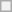<table class="wikitable" style="text-align:center">
<tr>
<th rowspan="8" colspan="2"></th>
</tr>
</table>
